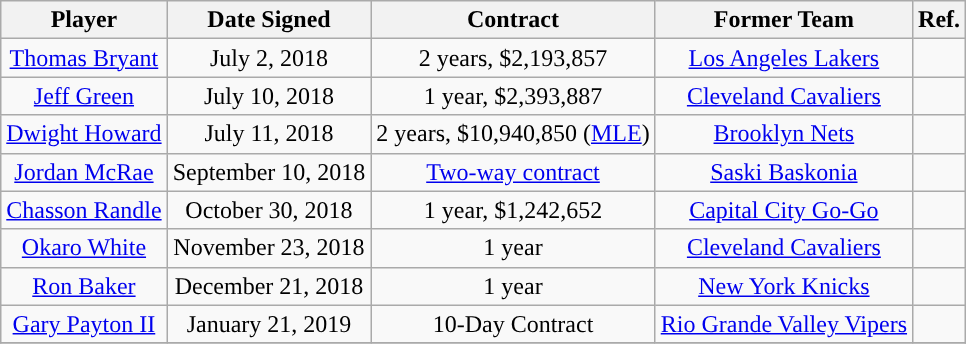<table class="wikitable sortable sortable" style="text-align: center">
<tr>
<th>Player</th>
<th>Date Signed</th>
<th>Contract</th>
<th>Former Team</th>
<th>Ref.</th>
</tr>
<tr>
<td><a href='#'>Thomas Bryant</a></td>
<td>July 2, 2018</td>
<td>2 years, $2,193,857</td>
<td><a href='#'>Los Angeles Lakers</a></td>
<td></td>
</tr>
<tr>
<td><a href='#'>Jeff Green</a></td>
<td>July 10, 2018</td>
<td>1 year, $2,393,887</td>
<td><a href='#'>Cleveland Cavaliers</a></td>
<td></td>
</tr>
<tr>
<td><a href='#'>Dwight Howard</a></td>
<td>July 11, 2018</td>
<td>2 years, $10,940,850 (<a href='#'>MLE</a>)</td>
<td><a href='#'>Brooklyn Nets</a></td>
<td></td>
</tr>
<tr>
<td><a href='#'>Jordan McRae</a></td>
<td>September 10, 2018</td>
<td><a href='#'>Two-way contract</a></td>
<td> <a href='#'>Saski Baskonia</a></td>
<td></td>
</tr>
<tr>
<td><a href='#'>Chasson Randle</a></td>
<td>October 30, 2018 </td>
<td>1 year, $1,242,652</td>
<td><a href='#'>Capital City Go-Go</a></td>
<td></td>
</tr>
<tr>
<td><a href='#'>Okaro White</a></td>
<td>November 23, 2018</td>
<td>1 year</td>
<td><a href='#'>Cleveland Cavaliers</a></td>
<td></td>
</tr>
<tr>
<td><a href='#'>Ron Baker</a></td>
<td>December 21, 2018</td>
<td>1 year</td>
<td><a href='#'>New York Knicks</a></td>
<td></td>
</tr>
<tr>
<td><a href='#'>Gary Payton II</a></td>
<td>January 21, 2019</td>
<td>10-Day Contract</td>
<td><a href='#'>Rio Grande Valley Vipers</a></td>
<td></td>
</tr>
<tr>
</tr>
</table>
